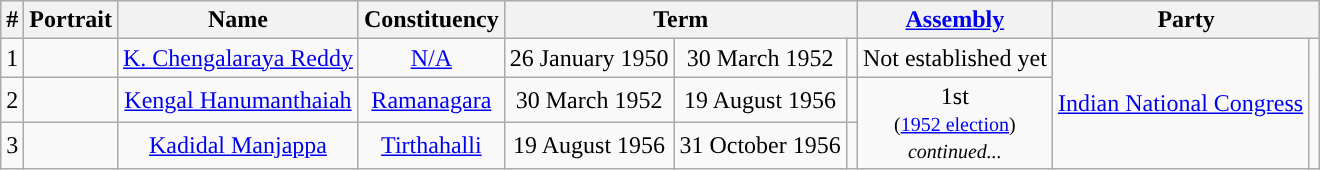<table class="wikitable" style="text-align:center">
<tr>
<th scope="col">#</th>
<th>Portrait</th>
<th scope="col">Name</th>
<th>Constituency</th>
<th colspan="3" scope="col">Term<br></th>
<th scope="col"><a href='#'>Assembly</a><br></th>
<th colspan="2" scope="col">Party</th>
</tr>
<tr>
<td>1</td>
<td></td>
<td><a href='#'>K. Chengalaraya Reddy</a></td>
<td><a href='#'>N/A</a></td>
<td>26 January 1950</td>
<td>30 March 1952</td>
<td></td>
<td>Not established yet</td>
<td rowspan="3"><a href='#'>Indian National Congress</a></td>
<td rowspan="3" style="background-color: "></td>
</tr>
<tr>
<td>2</td>
<td></td>
<td><a href='#'>Kengal Hanumanthaiah</a></td>
<td><a href='#'>Ramanagara</a></td>
<td>30 March 1952</td>
<td>19 August 1956</td>
<td></td>
<td rowspan="2">1st<br><small>(<a href='#'>1952 election</a>)</small><br><small><em>continued...</em></small></td>
</tr>
<tr>
<td>3</td>
<td></td>
<td><a href='#'>Kadidal Manjappa</a></td>
<td><a href='#'>Tirthahalli</a></td>
<td>19 August 1956</td>
<td>31 October 1956</td>
<td></td>
</tr>
</table>
